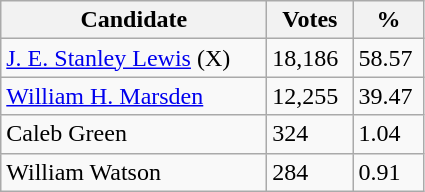<table class="wikitable">
<tr>
<th style="width: 170px">Candidate</th>
<th style="width: 50px">Votes</th>
<th style="width: 40px">%</th>
</tr>
<tr>
<td><a href='#'>J. E. Stanley Lewis</a> (X)</td>
<td>18,186</td>
<td>58.57</td>
</tr>
<tr>
<td><a href='#'>William H. Marsden</a></td>
<td>12,255</td>
<td>39.47</td>
</tr>
<tr>
<td>Caleb Green</td>
<td>324</td>
<td>1.04</td>
</tr>
<tr>
<td>William Watson</td>
<td>284</td>
<td>0.91</td>
</tr>
</table>
